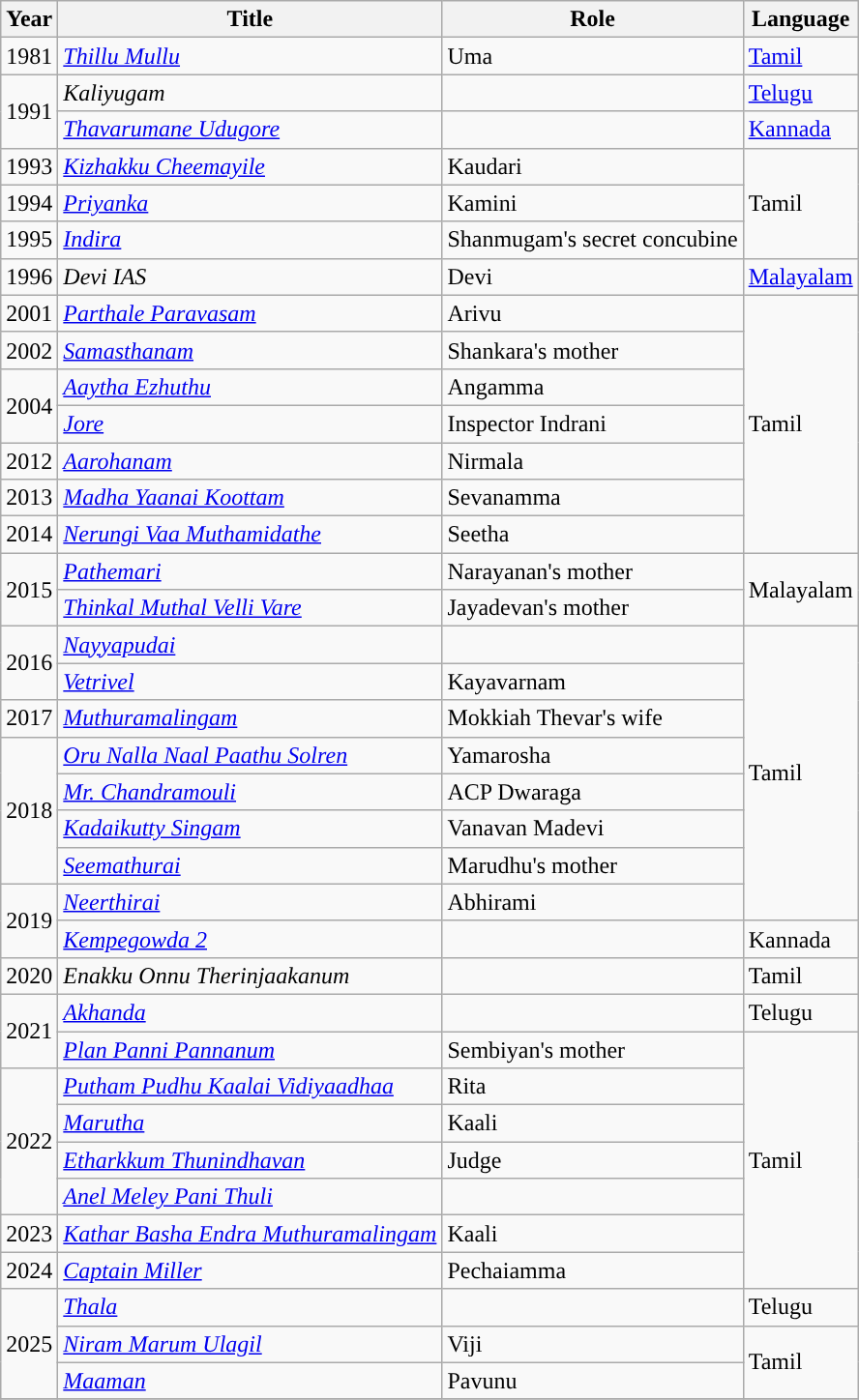<table class="wikitable sortable">
<tr>
<th>Year</th>
<th>Title</th>
<th>Role</th>
<th>Language</th>
</tr>
<tr>
<td>1981</td>
<td><em><a href='#'>Thillu Mullu</a></em></td>
<td>Uma</td>
<td><a href='#'>Tamil</a></td>
</tr>
<tr>
<td rowspan="2">1991</td>
<td><em>Kaliyugam</em></td>
<td></td>
<td><a href='#'>Telugu</a></td>
</tr>
<tr>
<td><em><a href='#'>Thavarumane Udugore</a></em></td>
<td></td>
<td><a href='#'>Kannada</a></td>
</tr>
<tr>
<td>1993</td>
<td><em><a href='#'>Kizhakku Cheemayile</a></em></td>
<td>Kaudari</td>
<td rowspan="3">Tamil</td>
</tr>
<tr>
<td>1994</td>
<td><em><a href='#'>Priyanka</a></em></td>
<td>Kamini</td>
</tr>
<tr>
<td>1995</td>
<td><em><a href='#'>Indira</a></em></td>
<td>Shanmugam's secret concubine</td>
</tr>
<tr>
<td>1996</td>
<td><em>Devi IAS</em></td>
<td>Devi</td>
<td><a href='#'>Malayalam</a></td>
</tr>
<tr>
<td>2001</td>
<td><em><a href='#'>Parthale Paravasam</a></em></td>
<td>Arivu</td>
<td rowspan="7">Tamil</td>
</tr>
<tr>
<td>2002</td>
<td><em><a href='#'>Samasthanam</a></em></td>
<td>Shankara's mother</td>
</tr>
<tr>
<td rowspan= "2">2004</td>
<td><em><a href='#'>Aaytha Ezhuthu</a></em></td>
<td>Angamma</td>
</tr>
<tr>
<td><em><a href='#'>Jore</a></em></td>
<td>Inspector Indrani</td>
</tr>
<tr>
<td>2012</td>
<td><em><a href='#'>Aarohanam</a></em></td>
<td>Nirmala</td>
</tr>
<tr>
<td>2013</td>
<td><em><a href='#'>Madha Yaanai Koottam</a></em></td>
<td>Sevanamma</td>
</tr>
<tr>
<td>2014</td>
<td><em><a href='#'>Nerungi Vaa Muthamidathe</a></em></td>
<td>Seetha</td>
</tr>
<tr>
<td rowspan="2">2015</td>
<td><em><a href='#'>Pathemari</a></em></td>
<td>Narayanan's mother</td>
<td rowspan="2">Malayalam</td>
</tr>
<tr>
<td><em><a href='#'>Thinkal Muthal Velli Vare</a></em></td>
<td>Jayadevan's mother</td>
</tr>
<tr>
<td rowspan="2">2016</td>
<td><em><a href='#'>Nayyapudai</a></em></td>
<td></td>
<td rowspan="8">Tamil</td>
</tr>
<tr>
<td><em><a href='#'>Vetrivel</a></em></td>
<td>Kayavarnam</td>
</tr>
<tr>
<td>2017</td>
<td><em><a href='#'>Muthuramalingam</a></em></td>
<td>Mokkiah Thevar's wife</td>
</tr>
<tr>
<td rowspan="4”">2018</td>
<td><em><a href='#'>Oru Nalla Naal Paathu Solren</a></em></td>
<td>Yamarosha</td>
</tr>
<tr>
<td><em><a href='#'>Mr. Chandramouli</a></em></td>
<td>ACP Dwaraga</td>
</tr>
<tr>
<td><em><a href='#'>Kadaikutty Singam</a></em></td>
<td>Vanavan Madevi</td>
</tr>
<tr>
<td><em><a href='#'>Seemathurai</a></em></td>
<td>Marudhu's mother</td>
</tr>
<tr>
<td rowspan="2”">2019</td>
<td><em><a href='#'>Neerthirai</a></em></td>
<td>Abhirami</td>
</tr>
<tr>
<td><em><a href='#'>Kempegowda 2</a></em></td>
<td></td>
<td>Kannada</td>
</tr>
<tr>
<td>2020</td>
<td><em>Enakku Onnu Therinjaakanum</em></td>
<td></td>
<td>Tamil</td>
</tr>
<tr>
<td rowspan ="2">2021</td>
<td><em><a href='#'>Akhanda</a></em></td>
<td></td>
<td>Telugu</td>
</tr>
<tr>
<td><em><a href='#'>Plan Panni Pannanum</a></em></td>
<td>Sembiyan's mother</td>
<td rowspan="7">Tamil</td>
</tr>
<tr>
<td rowspan ="4">2022</td>
<td><em><a href='#'>Putham Pudhu Kaalai Vidiyaadhaa</a></em></td>
<td>Rita</td>
</tr>
<tr>
<td><em><a href='#'>Marutha</a></em></td>
<td>Kaali</td>
</tr>
<tr>
<td><em><a href='#'>Etharkkum Thunindhavan</a></em></td>
<td>Judge</td>
</tr>
<tr>
<td><em><a href='#'>Anel Meley Pani Thuli</a></em></td>
<td></td>
</tr>
<tr>
<td>2023</td>
<td><em><a href='#'>Kathar Basha Endra Muthuramalingam</a></em></td>
<td>Kaali</td>
</tr>
<tr>
<td>2024</td>
<td><em><a href='#'>Captain Miller</a></em></td>
<td>Pechaiamma</td>
</tr>
<tr>
<td rowspan ="3">2025</td>
<td><em><a href='#'>Thala</a></em></td>
<td></td>
<td>Telugu</td>
</tr>
<tr>
<td><em><a href='#'>Niram Marum Ulagil</a></em></td>
<td>Viji</td>
<td rowspan="2">Tamil</td>
</tr>
<tr>
<td><em><a href='#'>Maaman</a></em></td>
<td>Pavunu</td>
</tr>
<tr>
</tr>
</table>
